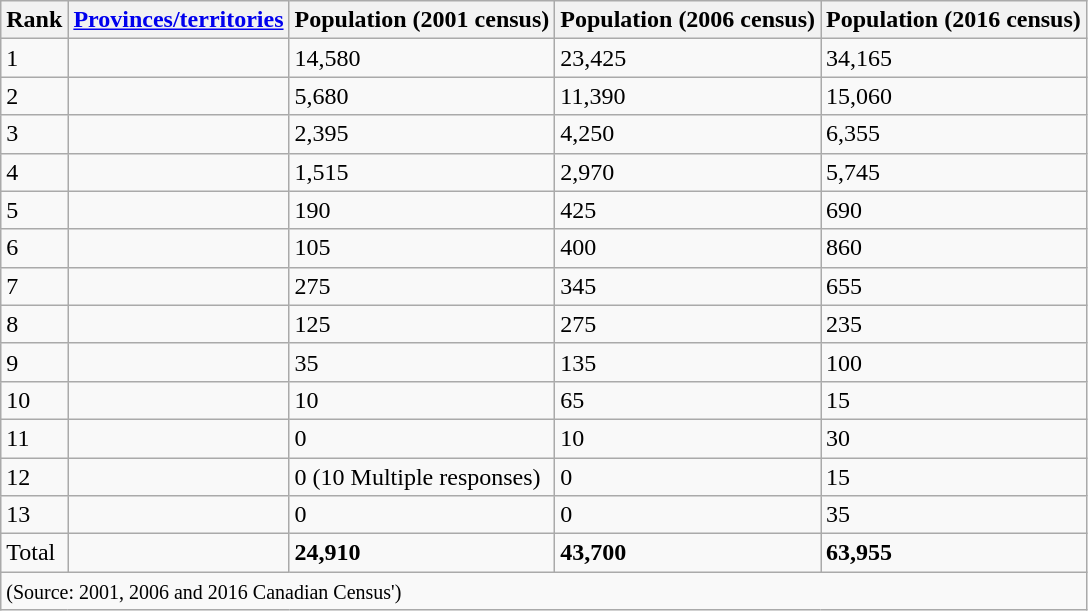<table class="wikitable">
<tr>
<th>Rank</th>
<th><a href='#'>Provinces/territories</a></th>
<th>Population (2001 census)</th>
<th>Population (2006 census)</th>
<th>Population (2016 census)</th>
</tr>
<tr>
<td>1</td>
<td></td>
<td>14,580</td>
<td>23,425</td>
<td>34,165</td>
</tr>
<tr>
<td>2</td>
<td></td>
<td>5,680</td>
<td>11,390</td>
<td>15,060</td>
</tr>
<tr>
<td>3</td>
<td></td>
<td>2,395</td>
<td>4,250</td>
<td>6,355</td>
</tr>
<tr>
<td>4</td>
<td></td>
<td>1,515</td>
<td>2,970</td>
<td>5,745</td>
</tr>
<tr>
<td>5</td>
<td></td>
<td>190</td>
<td>425</td>
<td>690</td>
</tr>
<tr>
<td>6</td>
<td></td>
<td>105</td>
<td>400</td>
<td>860</td>
</tr>
<tr>
<td>7</td>
<td></td>
<td>275</td>
<td>345</td>
<td>655</td>
</tr>
<tr>
<td>8</td>
<td></td>
<td>125</td>
<td>275</td>
<td>235</td>
</tr>
<tr>
<td>9</td>
<td></td>
<td>35</td>
<td>135</td>
<td>100</td>
</tr>
<tr>
<td>10</td>
<td></td>
<td>10</td>
<td>65</td>
<td>15</td>
</tr>
<tr>
<td>11</td>
<td></td>
<td>0</td>
<td>10</td>
<td>30</td>
</tr>
<tr>
<td>12</td>
<td></td>
<td>0 (10 Multiple responses)</td>
<td>0</td>
<td>15</td>
</tr>
<tr>
<td>13</td>
<td></td>
<td>0</td>
<td>0</td>
<td>35</td>
</tr>
<tr>
<td>Total</td>
<td><strong></strong></td>
<td><strong>24,910</strong></td>
<td><strong>43,700</strong></td>
<td><strong>63,955</strong></td>
</tr>
<tr>
<td colspan=5><small>(Source: 2001, 2006 and 2016 Canadian Census')</small></td>
</tr>
</table>
